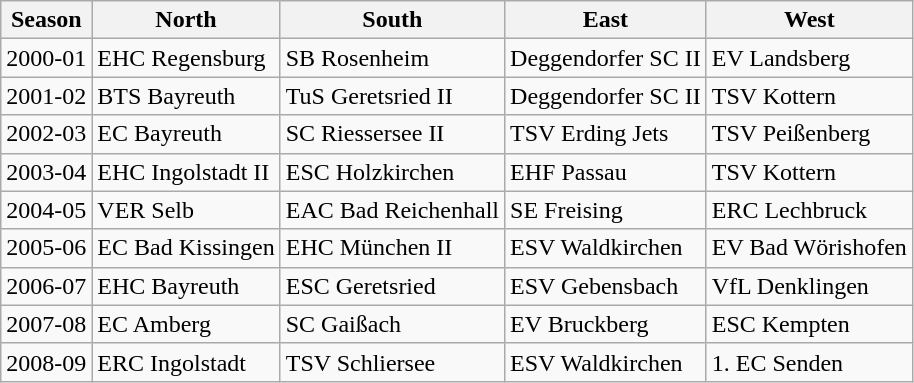<table class="wikitable">
<tr>
<th>Season</th>
<th>North</th>
<th>South</th>
<th>East</th>
<th>West</th>
</tr>
<tr>
<td>2000-01</td>
<td>EHC Regensburg</td>
<td>SB Rosenheim</td>
<td>Deggendorfer SC II</td>
<td>EV Landsberg</td>
</tr>
<tr>
<td>2001-02</td>
<td>BTS Bayreuth</td>
<td>TuS Geretsried II</td>
<td>Deggendorfer SC II</td>
<td>TSV Kottern</td>
</tr>
<tr>
<td>2002-03</td>
<td>EC Bayreuth</td>
<td>SC Riessersee II</td>
<td>TSV Erding Jets</td>
<td>TSV Peißenberg</td>
</tr>
<tr>
<td>2003-04</td>
<td>EHC Ingolstadt II</td>
<td>ESC Holzkirchen</td>
<td>EHF Passau</td>
<td>TSV Kottern</td>
</tr>
<tr>
<td>2004-05</td>
<td>VER Selb</td>
<td>EAC Bad Reichenhall</td>
<td>SE Freising</td>
<td>ERC Lechbruck</td>
</tr>
<tr>
<td>2005-06</td>
<td>EC Bad Kissingen</td>
<td>EHC München II</td>
<td>ESV Waldkirchen</td>
<td>EV Bad Wörishofen</td>
</tr>
<tr>
<td>2006-07</td>
<td>EHC Bayreuth</td>
<td>ESC Geretsried</td>
<td>ESV Gebensbach</td>
<td>VfL Denklingen</td>
</tr>
<tr>
<td>2007-08</td>
<td>EC Amberg</td>
<td>SC Gaißach</td>
<td>EV Bruckberg</td>
<td>ESC Kempten</td>
</tr>
<tr>
<td>2008-09</td>
<td>ERC Ingolstadt</td>
<td>TSV Schliersee</td>
<td>ESV Waldkirchen</td>
<td>1. EC Senden</td>
</tr>
</table>
